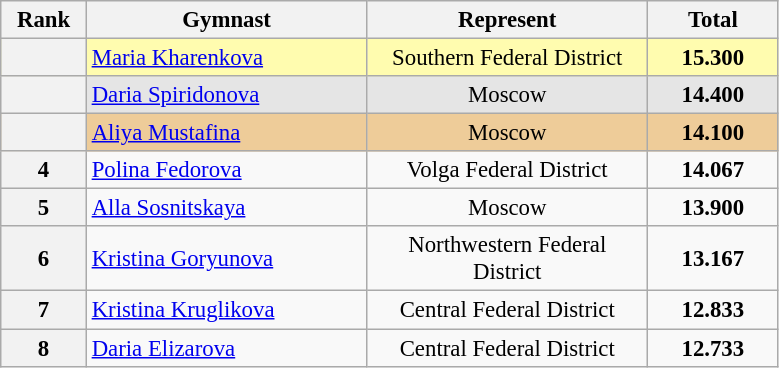<table class="wikitable sortable" style="text-align:center; font-size:95%">
<tr>
<th scope="col" style="width:50px;">Rank</th>
<th scope="col" style="width:180px;">Gymnast</th>
<th scope="col" style="width:180px;">Represent</th>
<th scope="col" style="width:80px;">Total</th>
</tr>
<tr style="background:#fffcaf;">
<th scope=row style="text-align:center"></th>
<td style="text-align:left;"><a href='#'>Maria Kharenkova</a></td>
<td>Southern Federal District</td>
<td><strong>15.300</strong></td>
</tr>
<tr style="background:#e5e5e5;">
<th scope=row style="text-align:center"></th>
<td style="text-align:left;"><a href='#'>Daria Spiridonova</a></td>
<td>Moscow</td>
<td><strong>14.400</strong></td>
</tr>
<tr style="background:#ec9;">
<th scope=row style="text-align:center"></th>
<td style="text-align:left;"><a href='#'>Aliya Mustafina</a></td>
<td>Moscow</td>
<td><strong>14.100</strong></td>
</tr>
<tr>
<th scope=row style="text-align:center">4</th>
<td style="text-align:left;"><a href='#'>Polina Fedorova</a></td>
<td>Volga Federal District</td>
<td><strong>14.067</strong></td>
</tr>
<tr>
<th scope=row style="text-align:center">5</th>
<td style="text-align:left;"><a href='#'>Alla Sosnitskaya</a></td>
<td>Moscow</td>
<td><strong>13.900</strong></td>
</tr>
<tr>
<th scope=row style="text-align:center">6</th>
<td style="text-align:left;"><a href='#'>Kristina Goryunova</a></td>
<td>Northwestern Federal District</td>
<td><strong>13.167</strong></td>
</tr>
<tr>
<th scope=row style="text-align:center">7</th>
<td style="text-align:left;"><a href='#'>Kristina Kruglikova</a></td>
<td>Central Federal District</td>
<td><strong>12.833</strong></td>
</tr>
<tr>
<th scope=row style="text-align:center">8</th>
<td style="text-align:left;"><a href='#'>Daria Elizarova</a></td>
<td>Central Federal District</td>
<td><strong>12.733</strong></td>
</tr>
</table>
